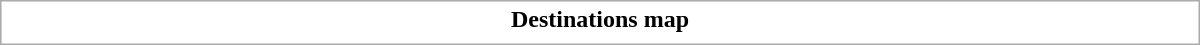<table class="collapsible uncollapsed" style="border:1px #aaa solid; width:50em; margin:0.2em auto">
<tr>
<th>Destinations map</th>
</tr>
<tr>
<td></td>
</tr>
</table>
